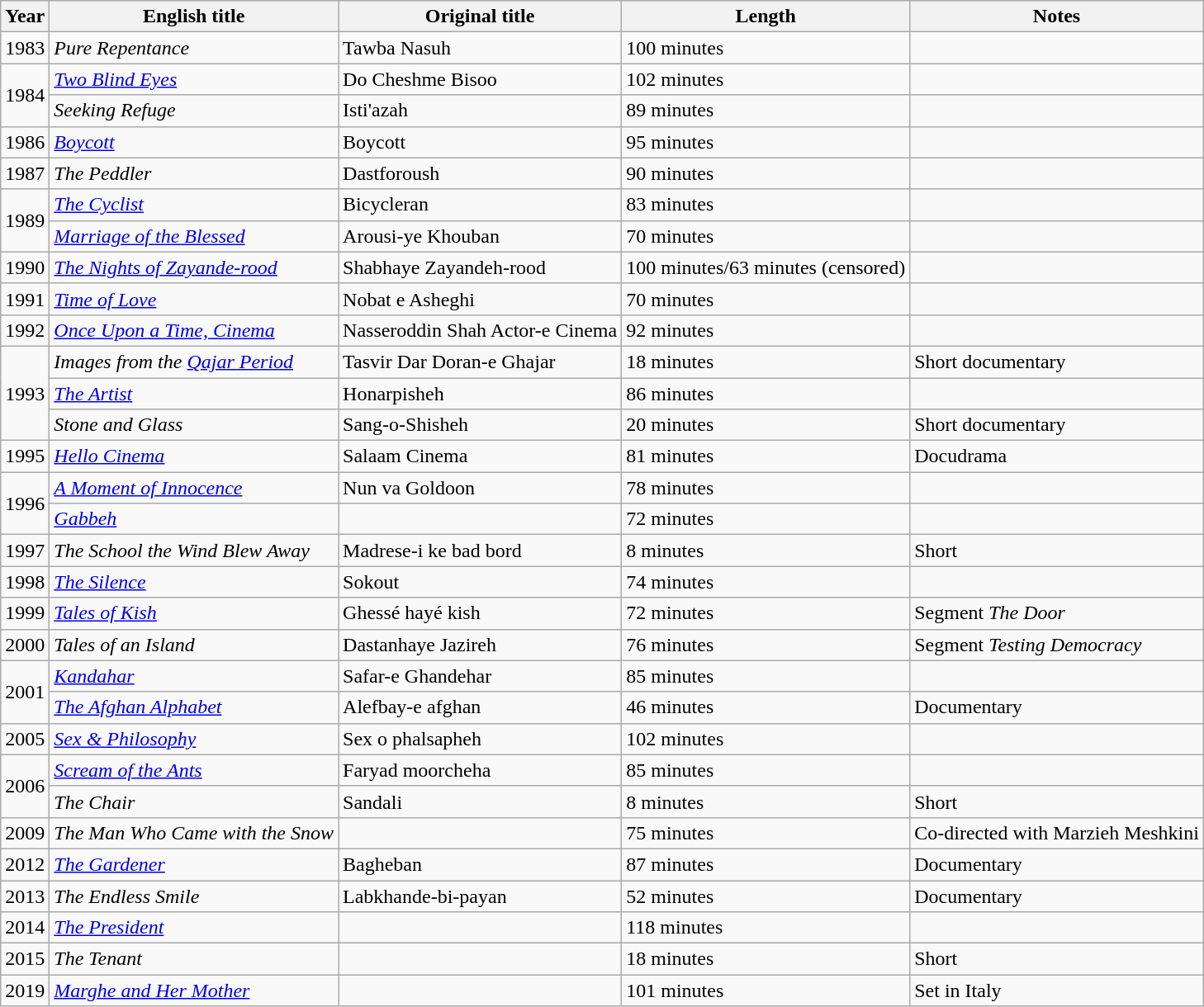<table class="wikitable" align=center>
<tr>
<th>Year</th>
<th>English title</th>
<th>Original title</th>
<th>Length</th>
<th>Notes</th>
</tr>
<tr>
<td>1983</td>
<td><em>Pure Repentance</em></td>
<td>Tawba Nasuh</td>
<td>100 minutes</td>
<td></td>
</tr>
<tr>
<td rowspan="2">1984</td>
<td><em><a href='#'>Two Blind Eyes</a></em></td>
<td>Do Cheshme Bisoo</td>
<td>102 minutes</td>
<td></td>
</tr>
<tr>
<td><em>Seeking Refuge</em></td>
<td>Isti'azah</td>
<td>89 minutes</td>
<td></td>
</tr>
<tr>
<td>1986</td>
<td><em><a href='#'>Boycott</a></em></td>
<td>Boycott</td>
<td>95 minutes</td>
<td></td>
</tr>
<tr>
<td>1987</td>
<td><em>The Peddler</em></td>
<td>Dastforoush</td>
<td>90 minutes</td>
<td></td>
</tr>
<tr>
<td rowspan="2">1989</td>
<td><em><a href='#'>The Cyclist</a></em></td>
<td>Bicycleran</td>
<td>83 minutes</td>
<td></td>
</tr>
<tr>
<td><em><a href='#'>Marriage of the Blessed</a></em></td>
<td>Arousi-ye Khouban</td>
<td>70 minutes</td>
<td></td>
</tr>
<tr>
<td>1990</td>
<td><em><a href='#'>The Nights of Zayande-rood</a></em></td>
<td>Shabhaye Zayandeh-rood</td>
<td>100 minutes/63 minutes (censored)</td>
<td></td>
</tr>
<tr>
<td>1991</td>
<td><em><a href='#'>Time of Love</a></em></td>
<td>Nobat e Asheghi</td>
<td>70 minutes</td>
<td></td>
</tr>
<tr>
<td>1992</td>
<td><em><a href='#'>Once Upon a Time, Cinema</a></em></td>
<td>Nasseroddin Shah Actor-e Cinema</td>
<td>92 minutes</td>
<td></td>
</tr>
<tr>
<td rowspan="3">1993</td>
<td><em>Images from the <a href='#'>Qajar Period</a></em></td>
<td>Tasvir Dar Doran-e Ghajar</td>
<td>18 minutes</td>
<td>Short documentary</td>
</tr>
<tr>
<td><em><a href='#'>The Artist</a></em></td>
<td>Honarpisheh</td>
<td>86 minutes</td>
<td></td>
</tr>
<tr>
<td><em>Stone and Glass </em></td>
<td>Sang-o-Shisheh</td>
<td>20 minutes</td>
<td>Short documentary</td>
</tr>
<tr>
<td>1995</td>
<td><em><a href='#'>Hello Cinema</a></em></td>
<td>Salaam Cinema</td>
<td>81 minutes</td>
<td>Docudrama</td>
</tr>
<tr>
<td rowspan="2">1996</td>
<td><em><a href='#'>A Moment of Innocence</a></em></td>
<td>Nun va Goldoon</td>
<td>78 minutes</td>
<td></td>
</tr>
<tr>
<td><em><a href='#'>Gabbeh</a></em></td>
<td></td>
<td>72 minutes</td>
<td></td>
</tr>
<tr>
<td>1997</td>
<td><em>The School the Wind Blew Away</em></td>
<td>Madrese-i ke bad bord</td>
<td>8 minutes</td>
<td>Short</td>
</tr>
<tr>
<td>1998</td>
<td><em><a href='#'>The Silence</a></em></td>
<td>Sokout</td>
<td>74 minutes</td>
<td></td>
</tr>
<tr>
<td>1999</td>
<td><em><a href='#'>Tales of Kish</a></em></td>
<td>Ghessé hayé kish</td>
<td>72 minutes</td>
<td>Segment <em>The Door</em></td>
</tr>
<tr>
<td>2000</td>
<td><em>Tales of an Island</em></td>
<td>Dastanhaye Jazireh</td>
<td>76 minutes</td>
<td>Segment <em>Testing Democracy</em></td>
</tr>
<tr>
<td rowspan="2">2001</td>
<td><em><a href='#'>Kandahar</a></em></td>
<td>Safar-e Ghandehar</td>
<td>85 minutes</td>
<td></td>
</tr>
<tr>
<td><em><a href='#'>The Afghan Alphabet</a></em></td>
<td>Alefbay-e afghan</td>
<td>46 minutes</td>
<td>Documentary</td>
</tr>
<tr>
<td>2005</td>
<td><em><a href='#'>Sex & Philosophy</a></em></td>
<td>Sex o phalsapheh</td>
<td>102 minutes</td>
<td></td>
</tr>
<tr>
<td rowspan="2">2006</td>
<td><em><a href='#'>Scream of the Ants</a></em></td>
<td>Faryad moorcheha</td>
<td>85 minutes</td>
<td></td>
</tr>
<tr>
<td><em>The Chair</em></td>
<td>Sandali</td>
<td>8 minutes</td>
<td>Short</td>
</tr>
<tr>
<td>2009</td>
<td><em>The Man Who Came with the Snow</em></td>
<td></td>
<td>75 minutes</td>
<td>Co-directed with Marzieh Meshkini</td>
</tr>
<tr>
<td>2012</td>
<td><em><a href='#'>The Gardener</a></em></td>
<td>Bagheban</td>
<td>87 minutes</td>
<td>Documentary</td>
</tr>
<tr>
<td>2013</td>
<td><em>The Endless Smile</em></td>
<td>Labkhande-bi-payan</td>
<td>52 minutes</td>
<td>Documentary</td>
</tr>
<tr>
<td>2014</td>
<td><em><a href='#'>The President</a></em></td>
<td></td>
<td>118 minutes</td>
<td></td>
</tr>
<tr>
<td>2015</td>
<td><em>The Tenant</em></td>
<td></td>
<td>18 minutes</td>
<td>Short</td>
</tr>
<tr>
<td>2019</td>
<td><em><a href='#'>Marghe and Her Mother</a></em></td>
<td></td>
<td>101 minutes</td>
<td>Set in Italy</td>
</tr>
</table>
